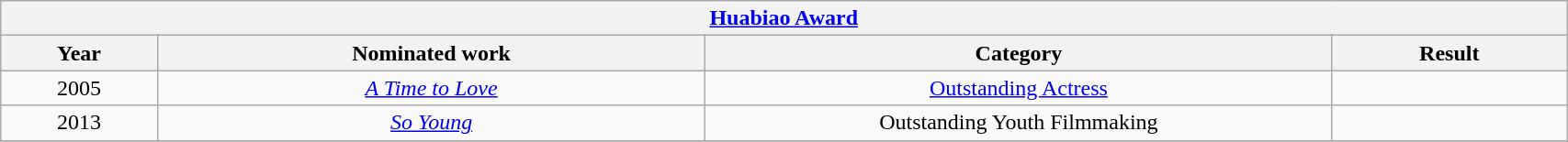<table width="90%" class="wikitable">
<tr>
<th colspan="4" align="center"><a href='#'>Huabiao Award</a></th>
</tr>
<tr>
<th width="10%">Year</th>
<th width="35%">Nominated work</th>
<th width="40%">Category</th>
<th width="15%">Result</th>
</tr>
<tr>
<td align="center" rowspan="1">2005</td>
<td align="center"><em><a href='#'>A Time to Love</a></em></td>
<td align="center"><a href='#'>Outstanding Actress</a></td>
<td></td>
</tr>
<tr>
<td align="center" rowspan="1">2013</td>
<td align="center"><em><a href='#'>So Young</a></em></td>
<td align="center">Outstanding Youth Filmmaking</td>
<td></td>
</tr>
<tr>
</tr>
</table>
